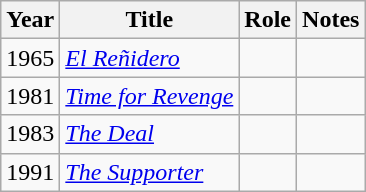<table class="wikitable sortable">
<tr>
<th>Year</th>
<th>Title</th>
<th>Role</th>
<th class="unsortable">Notes</th>
</tr>
<tr>
<td>1965</td>
<td><em><a href='#'>El Reñidero</a></em></td>
<td></td>
<td></td>
</tr>
<tr>
<td>1981</td>
<td><em><a href='#'>Time for Revenge</a></em></td>
<td></td>
<td></td>
</tr>
<tr>
<td>1983</td>
<td><em><a href='#'>The Deal</a></em></td>
<td></td>
<td></td>
</tr>
<tr>
<td>1991</td>
<td><em><a href='#'>The Supporter</a></em></td>
<td></td>
</tr>
</table>
